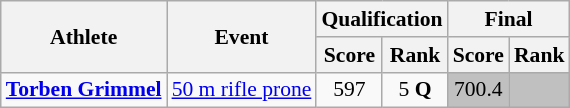<table class="wikitable" style="font-size:90%">
<tr>
<th rowspan="2">Athlete</th>
<th rowspan="2">Event</th>
<th colspan="2">Qualification</th>
<th colspan="2">Final</th>
</tr>
<tr>
<th>Score</th>
<th>Rank</th>
<th>Score</th>
<th>Rank</th>
</tr>
<tr>
<td><strong><a href='#'>Torben Grimmel</a></strong></td>
<td><a href='#'>50 m rifle prone</a></td>
<td align="center">597</td>
<td align="center">5 <strong>Q</strong></td>
<td align="center" bgcolor='silver'>700.4</td>
<td align="center" bgcolor='silver'></td>
</tr>
</table>
